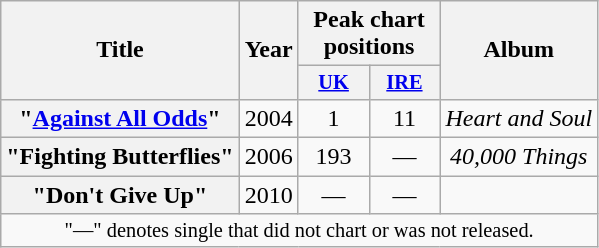<table class="wikitable plainrowheaders" style="text-align:center;">
<tr>
<th scope="col" rowspan="2">Title</th>
<th scope="col" rowspan="2">Year</th>
<th scope="col" colspan="2">Peak chart positions</th>
<th scope="col" rowspan="2">Album</th>
</tr>
<tr>
<th scope="col" style="width:3em;font-size:85%;"><a href='#'>UK</a><br></th>
<th scope="col" style="width:3em;font-size:85%;"><a href='#'>IRE</a><br></th>
</tr>
<tr>
<th scope="row">"<a href='#'>Against All Odds</a>"</th>
<td>2004</td>
<td>1</td>
<td>11</td>
<td><em>Heart and Soul</em></td>
</tr>
<tr>
<th scope="row">"Fighting Butterflies"</th>
<td>2006</td>
<td>193</td>
<td>—</td>
<td><em>40,000 Things</em></td>
</tr>
<tr>
<th scope="row">"Don't Give Up"</th>
<td>2010</td>
<td>—</td>
<td>—</td>
<td></td>
</tr>
<tr>
<td colspan="18" style="font-size:85%">"—" denotes single that did not chart or was not released.</td>
</tr>
</table>
